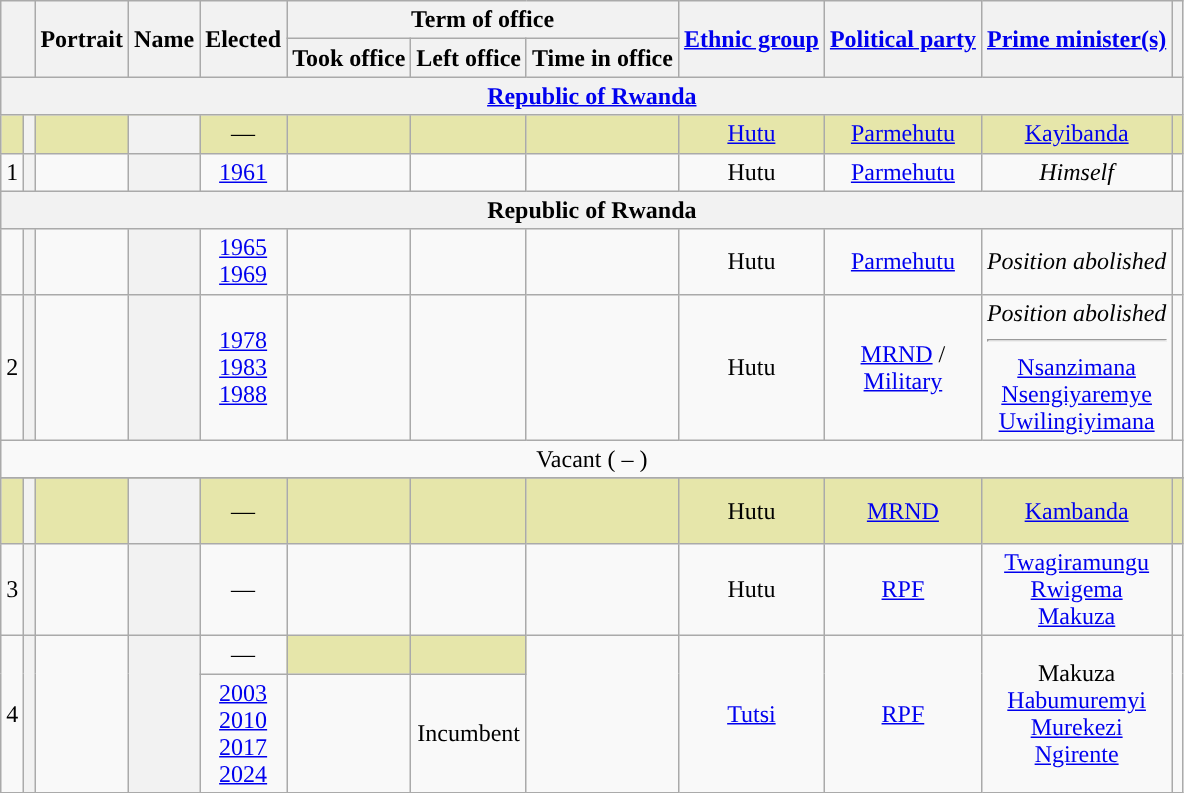<table class="wikitable sortable" style="text-align:center">
<tr>
<th rowspan="2" colspan="2" scope="col"></th>
<th rowspan="2" scope="col" class="unsortable">Portrait</th>
<th rowspan="2" scope="col">Name<br></th>
<th rowspan="2" scope="col">Elected</th>
<th colspan="3" scope="colgroup">Term of office</th>
<th rowspan="2" scope="col"><a href='#'>Ethnic group</a></th>
<th rowspan="2" scope="col"><a href='#'>Political party</a></th>
<th rowspan="2" scope="col"><a href='#'>Prime minister(s)</a></th>
<th rowspan="2" scope="col" class="unsortable"></th>
</tr>
<tr>
<th scope="col">Took office</th>
<th scope="col">Left office</th>
<th scope="col">Time in office</th>
</tr>
<tr>
<th colspan="12"><a href='#'>Republic of Rwanda</a> </th>
</tr>
<tr style="background:#e6e6aa;">
<td></td>
<th style="background:"></th>
<td></td>
<th scope="row"><br></th>
<td>—</td>
<td></td>
<td></td>
<td></td>
<td><a href='#'>Hutu</a></td>
<td><a href='#'>Parmehutu</a></td>
<td><a href='#'>Kayibanda</a></td>
<td></td>
</tr>
<tr>
<td>1</td>
<th style="background:"></th>
<td></td>
<th scope="row"><br></th>
<td><a href='#'>1961</a></td>
<td></td>
<td></td>
<td></td>
<td>Hutu</td>
<td><a href='#'>Parmehutu</a></td>
<td><em>Himself</em></td>
<td></td>
</tr>
<tr>
<th colspan="12">Republic of Rwanda </th>
</tr>
<tr>
<td></td>
<th style="background:"></th>
<td></td>
<th scope="row"><br></th>
<td><a href='#'>1965</a><br><a href='#'>1969</a></td>
<td></td>
<td><br></td>
<td></td>
<td>Hutu</td>
<td><a href='#'>Parmehutu</a></td>
<td><em>Position abolished</em></td>
<td></td>
</tr>
<tr>
<td>2</td>
<th style="background:"></th>
<td></td>
<th scope="row"><br><br></th>
<td><a href='#'>1978</a><br><a href='#'>1983</a><br><a href='#'>1988</a></td>
<td></td>
<td><br></td>
<td></td>
<td>Hutu</td>
<td><a href='#'>MRND</a> / <br><a href='#'>Military</a></td>
<td><em>Position abolished<br></em><hr><a href='#'>Nsanzimana</a><br><a href='#'>Nsengiyaremye</a><br><a href='#'>Uwilingiyimana</a></td>
<td></td>
</tr>
<tr>
<td colspan="12">Vacant ( – )</td>
</tr>
<tr>
</tr>
<tr style="background:#e6e6aa;">
<td></td>
<th style="background:"></th>
<td></td>
<th scope="row"><br><br></th>
<td>—</td>
<td></td>
<td><br><br></td>
<td></td>
<td>Hutu</td>
<td><a href='#'>MRND</a></td>
<td><a href='#'>Kambanda</a></td>
<td></td>
</tr>
<tr>
<td>3</td>
<th style="background:"></th>
<td></td>
<th scope="row"><br></th>
<td>—</td>
<td></td>
<td><br></td>
<td></td>
<td>Hutu</td>
<td><a href='#'>RPF</a></td>
<td><a href='#'>Twagiramungu</a><br><a href='#'>Rwigema</a><br><a href='#'>Makuza</a></td>
<td></td>
</tr>
<tr>
<td rowspan="2">4</td>
<th rowspan="2" style="background:"></th>
<td rowspan="2"></td>
<th rowspan="2" scope="row"><br></th>
<td>—</td>
<td style="background:#e6e6aa;"></td>
<td style="background:#e6e6aa;"></td>
<td rowspan="2"></td>
<td rowspan="2"><a href='#'>Tutsi</a></td>
<td rowspan="2"><a href='#'>RPF</a></td>
<td rowspan="2">Makuza<br><a href='#'>Habumuremyi</a><br><a href='#'>Murekezi</a><br><a href='#'>Ngirente</a></td>
<td rowspan="2"></td>
</tr>
<tr>
<td><a href='#'>2003</a><br><a href='#'>2010</a><br><a href='#'>2017</a><br><a href='#'>2024</a></td>
<td></td>
<td>Incumbent</td>
</tr>
</table>
